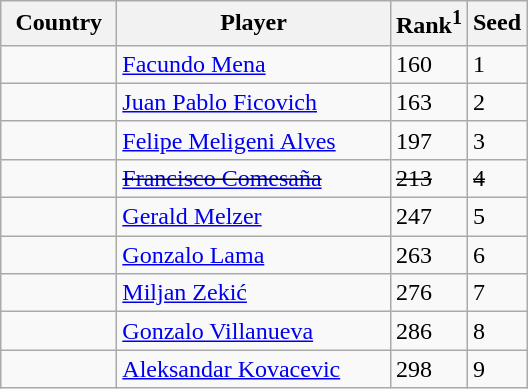<table class="sortable wikitable">
<tr>
<th width="70">Country</th>
<th width="175">Player</th>
<th>Rank<sup>1</sup></th>
<th>Seed</th>
</tr>
<tr>
<td></td>
<td><a href='#'>Facundo Mena</a></td>
<td>160</td>
<td>1</td>
</tr>
<tr>
<td></td>
<td><a href='#'>Juan Pablo Ficovich</a></td>
<td>163</td>
<td>2</td>
</tr>
<tr>
<td></td>
<td><a href='#'>Felipe Meligeni Alves</a></td>
<td>197</td>
<td>3</td>
</tr>
<tr>
<td><s></s></td>
<td><s><a href='#'>Francisco Comesaña</a></s></td>
<td><s>213</s></td>
<td><s>4</s></td>
</tr>
<tr>
<td></td>
<td><a href='#'>Gerald Melzer</a></td>
<td>247</td>
<td>5</td>
</tr>
<tr>
<td></td>
<td><a href='#'>Gonzalo Lama</a></td>
<td>263</td>
<td>6</td>
</tr>
<tr>
<td></td>
<td><a href='#'>Miljan Zekić</a></td>
<td>276</td>
<td>7</td>
</tr>
<tr>
<td></td>
<td><a href='#'>Gonzalo Villanueva</a></td>
<td>286</td>
<td>8</td>
</tr>
<tr>
<td></td>
<td><a href='#'>Aleksandar Kovacevic</a></td>
<td>298</td>
<td>9</td>
</tr>
</table>
